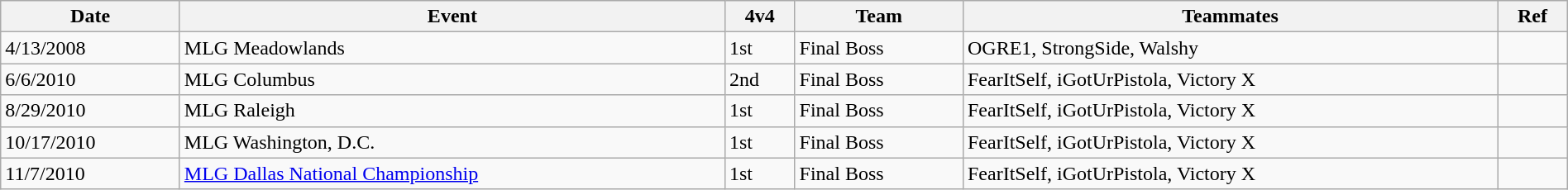<table class="sortable wikitable" style="width:100%;">
<tr>
<th>Date</th>
<th>Event</th>
<th>4v4</th>
<th>Team</th>
<th>Teammates</th>
<th>Ref</th>
</tr>
<tr>
<td>4/13/2008</td>
<td>MLG Meadowlands</td>
<td>1st</td>
<td>Final Boss</td>
<td>OGRE1, StrongSide, Walshy</td>
<td></td>
</tr>
<tr>
<td>6/6/2010</td>
<td>MLG Columbus</td>
<td>2nd</td>
<td>Final Boss</td>
<td>FearItSelf, iGotUrPistola, Victory X</td>
<td></td>
</tr>
<tr>
<td>8/29/2010</td>
<td>MLG Raleigh</td>
<td>1st</td>
<td>Final Boss</td>
<td>FearItSelf, iGotUrPistola, Victory X</td>
<td></td>
</tr>
<tr>
<td>10/17/2010</td>
<td>MLG Washington, D.C.</td>
<td>1st</td>
<td>Final Boss</td>
<td>FearItSelf, iGotUrPistola, Victory X</td>
<td></td>
</tr>
<tr>
<td>11/7/2010</td>
<td><a href='#'>MLG Dallas National Championship</a></td>
<td>1st</td>
<td>Final Boss</td>
<td>FearItSelf, iGotUrPistola, Victory X</td>
<td></td>
</tr>
</table>
